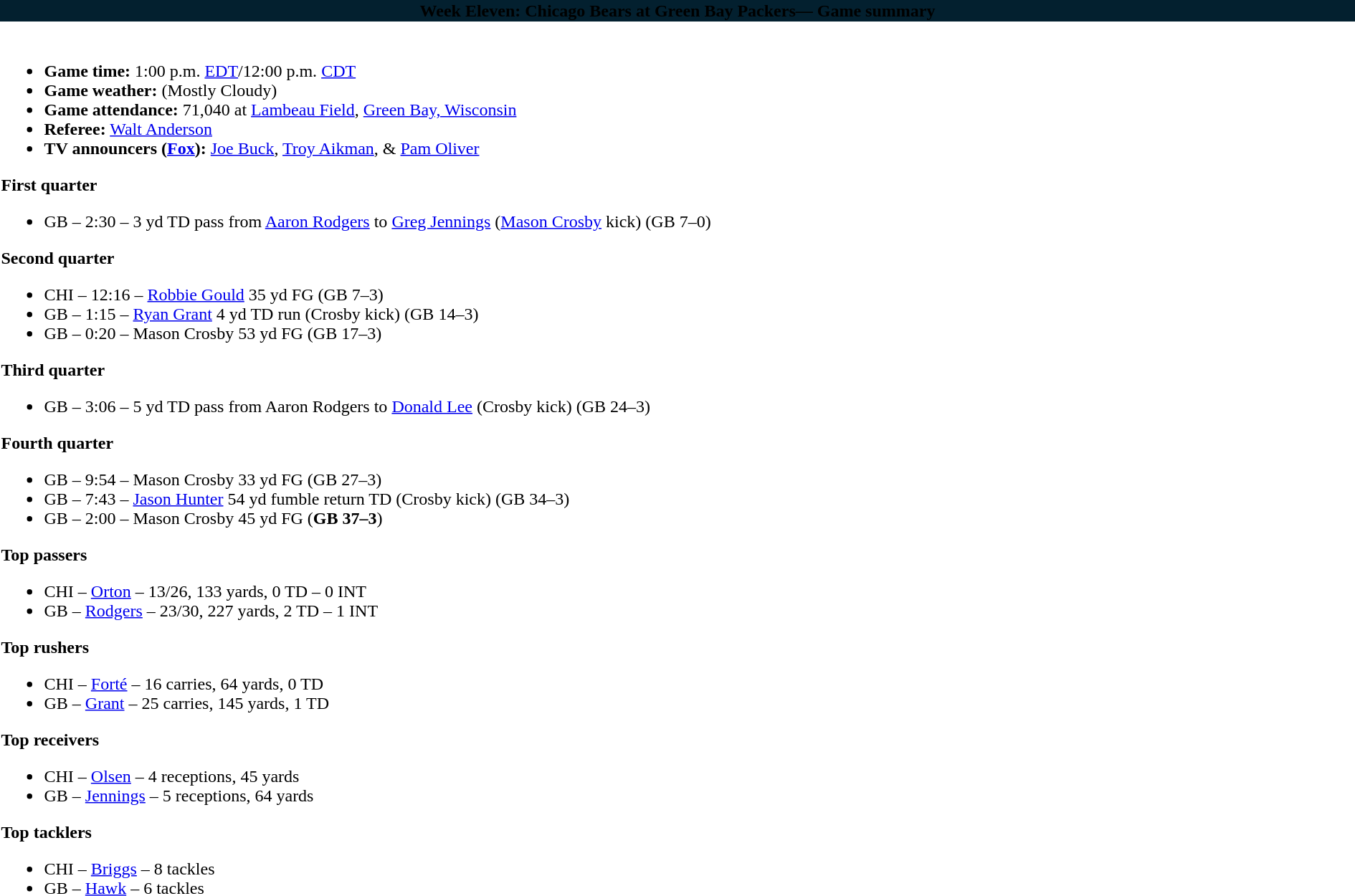<table class="toccolours" width=100% align="center">
<tr>
<th style="background:#03202F"><span>Week Eleven: Chicago Bears at Green Bay Packers— Game summary</span></th>
</tr>
<tr>
<td><br>
<ul><li><strong>Game time:</strong> 1:00 p.m. <a href='#'>EDT</a>/12:00 p.m. <a href='#'>CDT</a></li><li><strong>Game weather:</strong>  (Mostly Cloudy)</li><li><strong>Game attendance:</strong> 71,040 at <a href='#'>Lambeau Field</a>, <a href='#'>Green Bay, Wisconsin</a></li><li><strong>Referee:</strong> <a href='#'>Walt Anderson</a></li><li><strong>TV announcers (<a href='#'>Fox</a>):</strong> <a href='#'>Joe Buck</a>, <a href='#'>Troy Aikman</a>, & <a href='#'>Pam Oliver</a></li></ul><strong>First quarter</strong><ul><li>GB – 2:30 – 3 yd TD pass from <a href='#'>Aaron Rodgers</a> to <a href='#'>Greg Jennings</a> (<a href='#'>Mason Crosby</a> kick) (GB 7–0)</li></ul><strong>Second quarter</strong><ul><li>CHI – 12:16 – <a href='#'>Robbie Gould</a> 35 yd FG (GB 7–3)</li><li>GB – 1:15 – <a href='#'>Ryan Grant</a> 4 yd TD run (Crosby kick) (GB 14–3)</li><li>GB – 0:20 – Mason Crosby 53 yd FG (GB 17–3)</li></ul><strong>Third quarter</strong><ul><li>GB – 3:06 – 5 yd TD pass from Aaron Rodgers to <a href='#'>Donald Lee</a> (Crosby kick) (GB 24–3)</li></ul><strong>Fourth quarter</strong><ul><li>GB – 9:54 – Mason Crosby 33 yd FG (GB 27–3)</li><li>GB – 7:43 – <a href='#'>Jason Hunter</a> 54 yd fumble return TD (Crosby kick) (GB 34–3)</li><li>GB – 2:00 – Mason Crosby 45 yd FG (<strong>GB 37–3</strong>)</li></ul>

<strong>Top passers</strong><ul><li>CHI – <a href='#'>Orton</a> – 13/26, 133 yards, 0 TD – 0 INT</li><li>GB – <a href='#'>Rodgers</a> – 23/30,  227 yards, 2 TD – 1 INT</li></ul><strong>Top rushers</strong><ul><li>CHI – <a href='#'>Forté</a> – 16 carries, 64 yards, 0 TD</li><li>GB – <a href='#'>Grant</a> – 25 carries, 145 yards, 1 TD</li></ul><strong>Top receivers</strong><ul><li>CHI – <a href='#'>Olsen</a> – 4 receptions, 45 yards</li><li>GB – <a href='#'>Jennings</a> – 5 receptions, 64 yards</li></ul><strong>Top tacklers</strong><ul><li>CHI – <a href='#'>Briggs</a> – 8 tackles</li><li>GB – <a href='#'>Hawk</a> – 6 tackles</li></ul></td>
</tr>
<tr>
</tr>
</table>
